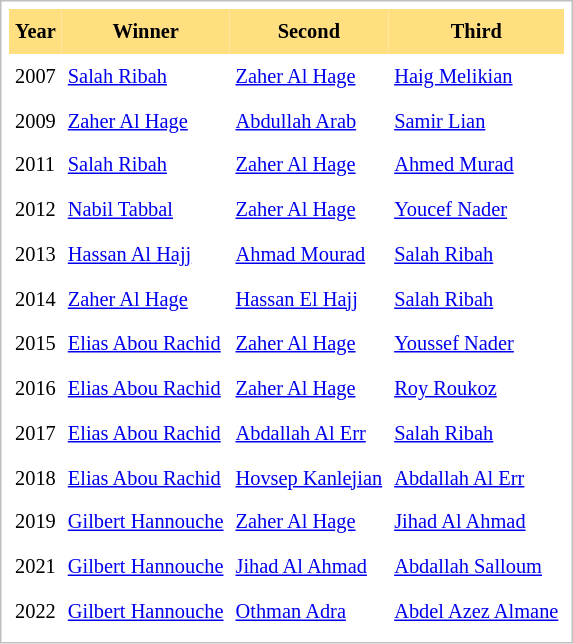<table cellpadding="4" cellspacing="0"  style="border: 1px solid silver; color: black; margin: 0 0 0.5em 0; background-color: white; padding: 5px; text-align: left; font-size:85%; vertical-align: top; line-height:1.6em;">
<tr>
<th scope=col; align="center" bgcolor="FFDF80">Year</th>
<th scope=col; align="center" bgcolor="FFDF80">Winner</th>
<th scope=col; align="center" bgcolor="FFDF80">Second</th>
<th scope=col; align="center" bgcolor="FFDF80">Third</th>
</tr>
<tr>
</tr>
<tr>
<td>2007</td>
<td><a href='#'>Salah Ribah</a></td>
<td><a href='#'>Zaher Al Hage</a></td>
<td><a href='#'>Haig Melikian</a></td>
</tr>
<tr>
<td>2009</td>
<td><a href='#'>Zaher Al Hage</a></td>
<td><a href='#'>Abdullah Arab</a></td>
<td><a href='#'>Samir Lian</a></td>
</tr>
<tr>
<td>2011</td>
<td><a href='#'>Salah Ribah</a></td>
<td><a href='#'>Zaher Al Hage</a></td>
<td><a href='#'>Ahmed Murad</a></td>
</tr>
<tr>
<td>2012</td>
<td><a href='#'>Nabil Tabbal</a></td>
<td><a href='#'>Zaher Al Hage</a></td>
<td><a href='#'>Youcef Nader</a></td>
</tr>
<tr>
<td>2013</td>
<td><a href='#'>Hassan Al Hajj</a></td>
<td><a href='#'>Ahmad Mourad</a></td>
<td><a href='#'>Salah Ribah</a></td>
</tr>
<tr>
<td>2014</td>
<td><a href='#'>Zaher Al Hage</a></td>
<td><a href='#'>Hassan El Hajj</a></td>
<td><a href='#'>Salah Ribah</a></td>
</tr>
<tr>
<td>2015</td>
<td><a href='#'>Elias Abou Rachid</a></td>
<td><a href='#'>Zaher Al Hage</a></td>
<td><a href='#'>Youssef Nader</a></td>
</tr>
<tr>
<td>2016</td>
<td><a href='#'>Elias Abou Rachid</a></td>
<td><a href='#'>Zaher Al Hage</a></td>
<td><a href='#'>Roy Roukoz</a></td>
</tr>
<tr>
<td>2017</td>
<td><a href='#'>Elias Abou Rachid</a></td>
<td><a href='#'>Abdallah Al Err</a></td>
<td><a href='#'>Salah Ribah</a></td>
</tr>
<tr>
<td>2018</td>
<td><a href='#'>Elias Abou Rachid</a></td>
<td><a href='#'>Hovsep Kanlejian</a></td>
<td><a href='#'>Abdallah Al Err</a></td>
</tr>
<tr>
<td>2019</td>
<td><a href='#'>Gilbert Hannouche</a></td>
<td><a href='#'>Zaher Al Hage</a></td>
<td><a href='#'>Jihad Al Ahmad</a></td>
</tr>
<tr>
<td>2021</td>
<td><a href='#'>Gilbert Hannouche</a></td>
<td><a href='#'>Jihad Al Ahmad</a></td>
<td><a href='#'>Abdallah Salloum</a></td>
</tr>
<tr>
<td>2022</td>
<td><a href='#'>Gilbert Hannouche</a></td>
<td><a href='#'>Othman Adra</a></td>
<td><a href='#'>Abdel Azez Almane</a></td>
</tr>
</table>
